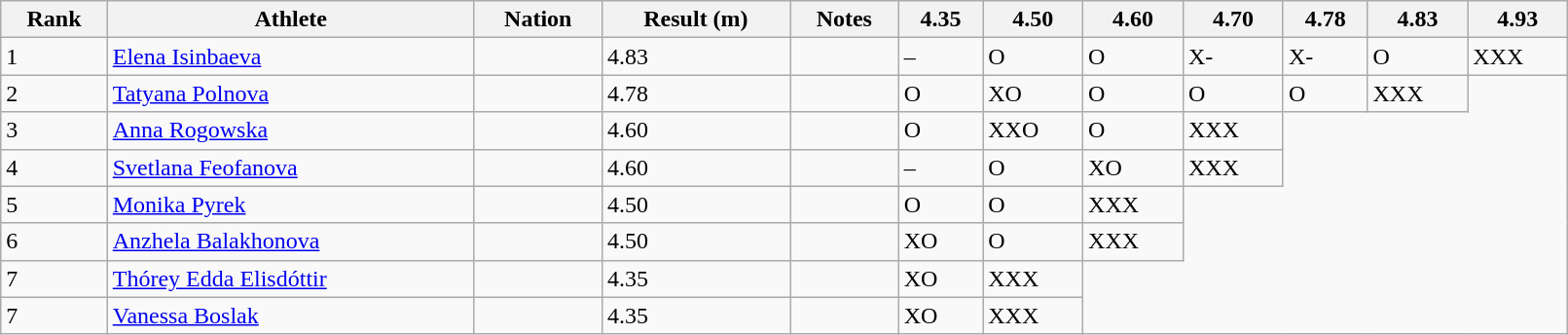<table class="wikitable" style="text=align:center;" width=85%>
<tr>
<th>Rank</th>
<th>Athlete</th>
<th>Nation</th>
<th>Result (m)</th>
<th>Notes</th>
<th>4.35</th>
<th>4.50</th>
<th>4.60</th>
<th>4.70</th>
<th>4.78</th>
<th>4.83</th>
<th>4.93</th>
</tr>
<tr>
<td>1</td>
<td><a href='#'>Elena Isinbaeva</a></td>
<td></td>
<td>4.83</td>
<td></td>
<td>–</td>
<td>O</td>
<td>O</td>
<td>X-</td>
<td>X-</td>
<td>O</td>
<td>XXX</td>
</tr>
<tr>
<td>2</td>
<td><a href='#'>Tatyana Polnova</a></td>
<td></td>
<td>4.78</td>
<td></td>
<td>O</td>
<td>XO</td>
<td>O</td>
<td>O</td>
<td>O</td>
<td>XXX</td>
</tr>
<tr>
<td>3</td>
<td><a href='#'>Anna Rogowska</a></td>
<td></td>
<td>4.60</td>
<td></td>
<td>O</td>
<td>XXO</td>
<td>O</td>
<td>XXX</td>
</tr>
<tr>
<td>4</td>
<td><a href='#'>Svetlana Feofanova</a></td>
<td></td>
<td>4.60</td>
<td></td>
<td>–</td>
<td>O</td>
<td>XO</td>
<td>XXX</td>
</tr>
<tr>
<td>5</td>
<td><a href='#'>Monika Pyrek</a></td>
<td></td>
<td>4.50</td>
<td></td>
<td>O</td>
<td>O</td>
<td>XXX</td>
</tr>
<tr>
<td>6</td>
<td><a href='#'>Anzhela Balakhonova</a></td>
<td></td>
<td>4.50</td>
<td></td>
<td>XO</td>
<td>O</td>
<td>XXX</td>
</tr>
<tr>
<td>7</td>
<td><a href='#'>Thórey Edda Elisdóttir</a></td>
<td></td>
<td>4.35</td>
<td></td>
<td>XO</td>
<td>XXX</td>
</tr>
<tr>
<td>7</td>
<td><a href='#'>Vanessa Boslak</a></td>
<td></td>
<td>4.35</td>
<td></td>
<td>XO</td>
<td>XXX</td>
</tr>
</table>
